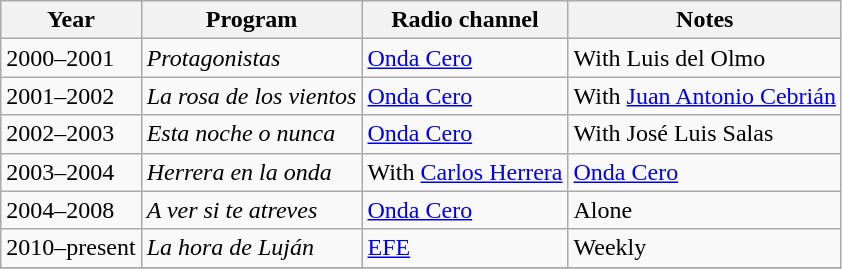<table class="wikitable">
<tr>
<th>Year</th>
<th>Program</th>
<th>Radio channel</th>
<th>Notes</th>
</tr>
<tr>
<td>2000–2001</td>
<td><em>Protagonistas</em></td>
<td><a href='#'>Onda Cero</a></td>
<td>With Luis del Olmo</td>
</tr>
<tr>
<td>2001–2002</td>
<td><em>La rosa de los vientos</em></td>
<td><a href='#'>Onda Cero</a></td>
<td>With <a href='#'>Juan Antonio Cebrián</a></td>
</tr>
<tr>
<td>2002–2003</td>
<td><em>Esta noche o nunca</em></td>
<td><a href='#'>Onda Cero</a></td>
<td>With José Luis Salas</td>
</tr>
<tr>
<td>2003–2004</td>
<td><em>Herrera en la onda</em></td>
<td>With <a href='#'>Carlos Herrera</a></td>
<td><a href='#'>Onda Cero</a></td>
</tr>
<tr>
<td>2004–2008</td>
<td><em>A ver si te atreves</em></td>
<td><a href='#'>Onda Cero</a></td>
<td>Alone</td>
</tr>
<tr>
<td>2010–present</td>
<td><em>La hora de Luján</em></td>
<td><a href='#'>EFE</a></td>
<td>Weekly</td>
</tr>
<tr>
</tr>
</table>
